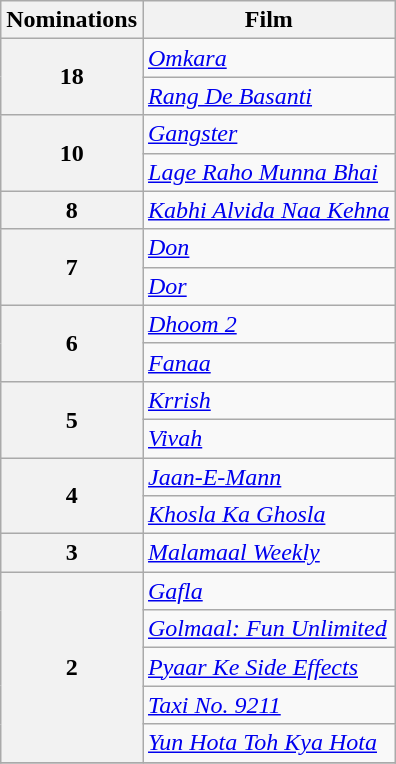<table class="wikitable" style="display:inline-table;">
<tr>
<th>Nominations</th>
<th>Film</th>
</tr>
<tr>
<th rowspan="2">18</th>
<td><em><a href='#'>Omkara</a></em></td>
</tr>
<tr>
<td><em><a href='#'>Rang De Basanti</a></em></td>
</tr>
<tr>
<th rowspan="2">10</th>
<td><em><a href='#'>Gangster</a></em></td>
</tr>
<tr>
<td><em><a href='#'>Lage Raho Munna Bhai</a></em></td>
</tr>
<tr>
<th>8</th>
<td><em><a href='#'>Kabhi Alvida Naa Kehna</a></em></td>
</tr>
<tr>
<th rowspan="2">7</th>
<td><em><a href='#'>Don</a></em></td>
</tr>
<tr>
<td><em><a href='#'>Dor</a></em></td>
</tr>
<tr>
<th rowspan="2">6</th>
<td><em><a href='#'>Dhoom 2</a></em></td>
</tr>
<tr>
<td><em><a href='#'>Fanaa</a></em></td>
</tr>
<tr>
<th rowspan="2">5</th>
<td><em><a href='#'>Krrish</a></em></td>
</tr>
<tr>
<td><em><a href='#'>Vivah</a></em></td>
</tr>
<tr>
<th rowspan="2">4</th>
<td><em><a href='#'>Jaan-E-Mann</a></em></td>
</tr>
<tr>
<td><em><a href='#'>Khosla Ka Ghosla</a></em></td>
</tr>
<tr>
<th>3</th>
<td><em><a href='#'>Malamaal Weekly</a></em></td>
</tr>
<tr>
<th rowspan="5">2</th>
<td><em><a href='#'>Gafla</a></em></td>
</tr>
<tr>
<td><em><a href='#'>Golmaal: Fun Unlimited</a></em></td>
</tr>
<tr>
<td><em><a href='#'>Pyaar Ke Side Effects</a></em></td>
</tr>
<tr>
<td><em><a href='#'>Taxi No. 9211</a></em></td>
</tr>
<tr>
<td><em><a href='#'>Yun Hota Toh Kya Hota</a></em></td>
</tr>
<tr>
</tr>
</table>
